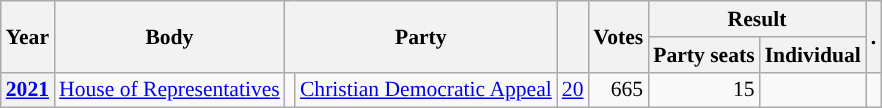<table class="wikitable plainrowheaders sortable" border=2 cellpadding=4 cellspacing=0 style="border: 1px #aaa solid; font-size: 90%; text-align:center;">
<tr>
<th scope="col" rowspan=2>Year</th>
<th scope="col" rowspan=2>Body</th>
<th scope="col" colspan=2 rowspan=2>Party</th>
<th scope="col" rowspan=2></th>
<th scope="col" rowspan=2>Votes</th>
<th scope="colgroup" colspan=2>Result</th>
<th scope="col" rowspan=2 class="unsortable">.</th>
</tr>
<tr>
<th scope="col">Party seats</th>
<th scope="col">Individual</th>
</tr>
<tr>
<th scope="row"><a href='#'>2021</a></th>
<td><a href='#'>House of Representatives</a></td>
<td style="background-color:"></td>
<td><a href='#'>Christian Democratic Appeal</a></td>
<td style=text-align:right><a href='#'>20</a></td>
<td style=text-align:right>665</td>
<td style=text-align:right>15</td>
<td></td>
<td></td>
</tr>
</table>
